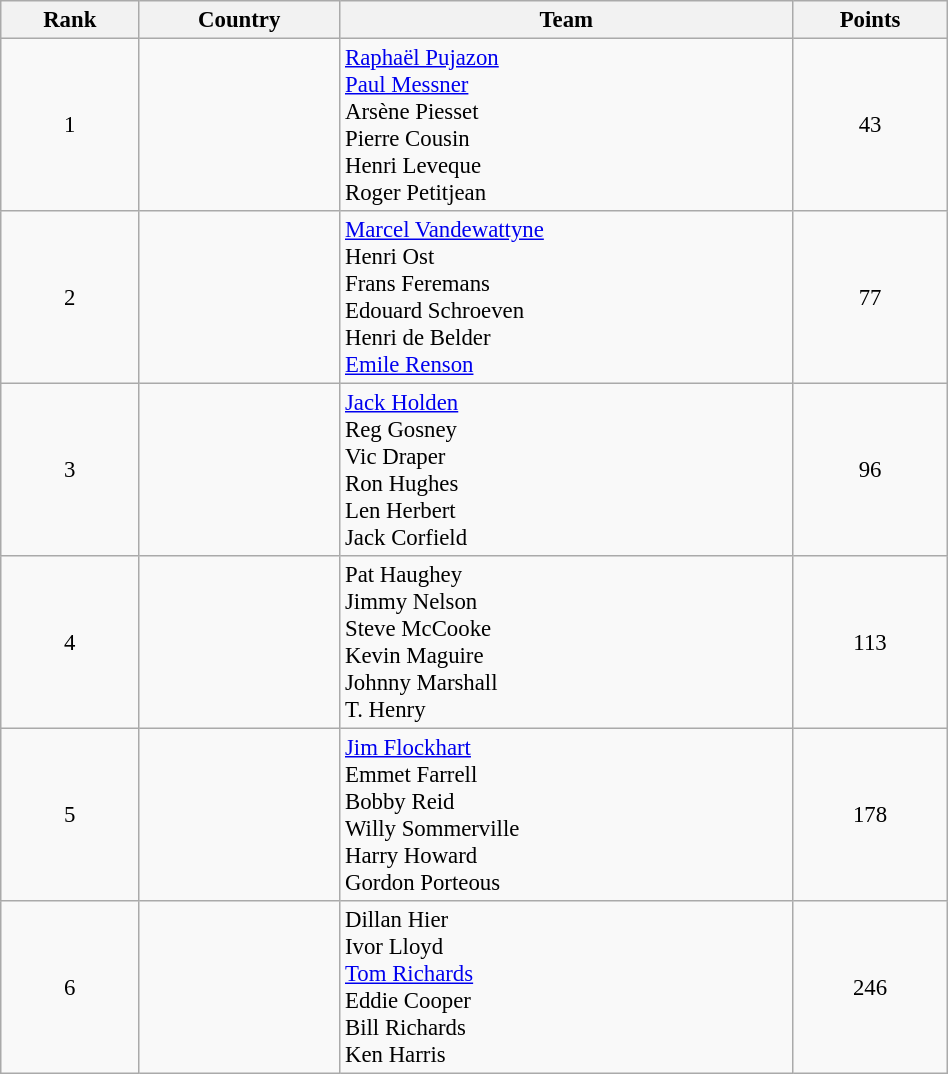<table class="wikitable sortable" style=" text-align:center; font-size:95%;" width="50%">
<tr>
<th>Rank</th>
<th>Country</th>
<th>Team</th>
<th>Points</th>
</tr>
<tr>
<td align=center>1</td>
<td align=left></td>
<td align=left><a href='#'>Raphaël Pujazon</a><br><a href='#'>Paul Messner</a><br>Arsène Piesset<br>Pierre Cousin<br>Henri Leveque<br>Roger Petitjean</td>
<td>43</td>
</tr>
<tr>
<td align=center>2</td>
<td align=left></td>
<td align=left><a href='#'>Marcel Vandewattyne</a><br>Henri Ost<br>Frans Feremans<br>Edouard Schroeven<br>Henri de Belder<br><a href='#'>Emile Renson</a></td>
<td>77</td>
</tr>
<tr>
<td align=center>3</td>
<td align=left></td>
<td align=left><a href='#'>Jack Holden</a><br>Reg Gosney<br>Vic Draper<br>Ron Hughes<br>Len Herbert<br>Jack Corfield</td>
<td>96</td>
</tr>
<tr>
<td align=center>4</td>
<td align=left></td>
<td align=left>Pat Haughey<br>Jimmy Nelson<br>Steve McCooke<br>Kevin Maguire<br>Johnny Marshall<br>T. Henry</td>
<td>113</td>
</tr>
<tr>
<td align=center>5</td>
<td align=left></td>
<td align=left><a href='#'>Jim Flockhart</a><br>Emmet Farrell<br>Bobby Reid<br>Willy Sommerville<br>Harry Howard<br>Gordon Porteous</td>
<td>178</td>
</tr>
<tr>
<td align=center>6</td>
<td align=left></td>
<td align=left>Dillan Hier<br>Ivor Lloyd<br><a href='#'>Tom Richards</a><br>Eddie Cooper<br>Bill Richards<br>Ken Harris</td>
<td>246</td>
</tr>
</table>
